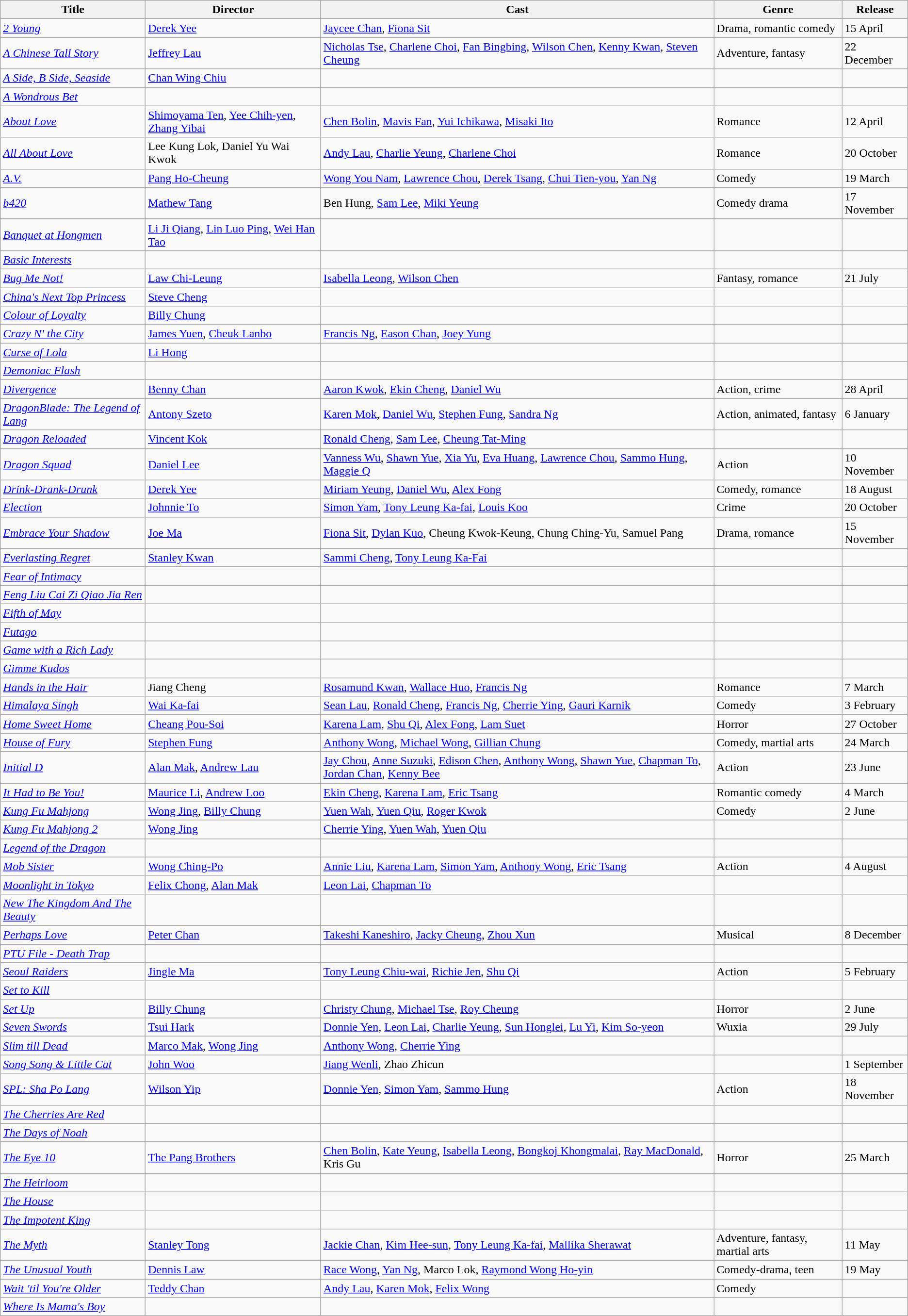<table class="wikitable sortable">
<tr>
<th>Title</th>
<th>Director</th>
<th>Cast</th>
<th>Genre</th>
<th>Release</th>
</tr>
<tr>
</tr>
<tr>
<td><em><a href='#'>2 Young</a></em></td>
<td><a href='#'>Derek Yee</a></td>
<td><a href='#'>Jaycee Chan</a>, <a href='#'>Fiona Sit</a></td>
<td>Drama, romantic comedy</td>
<td>15 April</td>
</tr>
<tr>
<td><em><a href='#'>A Chinese Tall Story</a></em></td>
<td><a href='#'>Jeffrey Lau</a></td>
<td><a href='#'>Nicholas Tse</a>, <a href='#'>Charlene Choi</a>, <a href='#'>Fan Bingbing</a>, <a href='#'>Wilson Chen</a>, <a href='#'>Kenny Kwan</a>, <a href='#'>Steven Cheung</a></td>
<td>Adventure, fantasy</td>
<td>22 December</td>
</tr>
<tr>
<td><em><a href='#'>A Side, B Side, Seaside</a></em></td>
<td><a href='#'>Chan Wing Chiu</a></td>
<td></td>
<td></td>
<td></td>
</tr>
<tr>
<td><em><a href='#'>A Wondrous Bet</a></em></td>
<td></td>
<td></td>
<td></td>
<td></td>
</tr>
<tr>
<td><em><a href='#'>About Love</a></em></td>
<td><a href='#'>Shimoyama Ten</a>, <a href='#'>Yee Chih-yen</a>, <a href='#'>Zhang Yibai</a></td>
<td><a href='#'>Chen Bolin</a>, <a href='#'>Mavis Fan</a>, <a href='#'>Yui Ichikawa</a>, <a href='#'>Misaki Ito</a></td>
<td>Romance</td>
<td>12 April</td>
</tr>
<tr>
<td><em><a href='#'>All About Love</a></em></td>
<td>Lee Kung Lok, Daniel Yu Wai Kwok</td>
<td><a href='#'>Andy Lau</a>, <a href='#'>Charlie Yeung</a>, <a href='#'>Charlene Choi</a></td>
<td>Romance</td>
<td>20 October</td>
</tr>
<tr>
<td><em><a href='#'>A.V.</a></em></td>
<td><a href='#'>Pang Ho-Cheung</a></td>
<td><a href='#'>Wong You Nam</a>, <a href='#'>Lawrence Chou</a>, <a href='#'>Derek Tsang</a>, <a href='#'>Chui Tien-you</a>, <a href='#'>Yan Ng</a></td>
<td>Comedy</td>
<td>19 March</td>
</tr>
<tr>
<td><em><a href='#'>b420</a></em></td>
<td><a href='#'>Mathew Tang</a></td>
<td>Ben Hung, <a href='#'>Sam Lee</a>, <a href='#'>Miki Yeung</a></td>
<td>Comedy drama</td>
<td>17 November</td>
</tr>
<tr>
<td><em><a href='#'>Banquet at Hongmen</a></em></td>
<td><a href='#'>Li Ji Qiang</a>, <a href='#'>Lin Luo Ping</a>, <a href='#'>Wei Han Tao</a></td>
<td></td>
<td></td>
<td></td>
</tr>
<tr>
<td><em><a href='#'>Basic Interests</a></em></td>
<td></td>
<td></td>
<td></td>
<td></td>
</tr>
<tr>
<td><em><a href='#'>Bug Me Not!</a></em></td>
<td><a href='#'>Law Chi-Leung</a></td>
<td><a href='#'>Isabella Leong</a>, <a href='#'>Wilson Chen</a></td>
<td>Fantasy, romance</td>
<td>21 July</td>
</tr>
<tr>
<td><em><a href='#'>China's Next Top Princess</a></em></td>
<td><a href='#'>Steve Cheng</a></td>
<td></td>
<td></td>
<td></td>
</tr>
<tr>
<td><em><a href='#'>Colour of Loyalty</a></em></td>
<td><a href='#'>Billy Chung</a></td>
<td></td>
<td></td>
<td></td>
</tr>
<tr>
<td><em><a href='#'>Crazy N' the City</a></em></td>
<td><a href='#'>James Yuen</a>, <a href='#'>Cheuk Lanbo</a></td>
<td><a href='#'>Francis Ng</a>, <a href='#'>Eason Chan</a>, <a href='#'>Joey Yung</a></td>
<td></td>
<td></td>
</tr>
<tr>
<td><em><a href='#'>Curse of Lola</a></em></td>
<td><a href='#'>Li Hong</a></td>
<td></td>
<td></td>
<td></td>
</tr>
<tr>
<td><em><a href='#'>Demoniac Flash</a></em></td>
<td></td>
<td></td>
<td></td>
<td></td>
</tr>
<tr>
<td><em><a href='#'>Divergence</a></em></td>
<td><a href='#'>Benny Chan</a></td>
<td><a href='#'>Aaron Kwok</a>, <a href='#'>Ekin Cheng</a>, <a href='#'>Daniel Wu</a></td>
<td>Action, crime</td>
<td>28 April</td>
</tr>
<tr>
<td><em><a href='#'>DragonBlade: The Legend of Lang</a></em></td>
<td><a href='#'>Antony Szeto</a></td>
<td><a href='#'>Karen Mok</a>, <a href='#'>Daniel Wu</a>, <a href='#'>Stephen Fung</a>, <a href='#'>Sandra Ng</a></td>
<td>Action, animated, fantasy</td>
<td>6 January</td>
</tr>
<tr>
<td><em><a href='#'>Dragon Reloaded</a></em></td>
<td><a href='#'>Vincent Kok</a></td>
<td><a href='#'>Ronald Cheng</a>, <a href='#'>Sam Lee</a>, <a href='#'>Cheung Tat-Ming</a></td>
<td></td>
<td></td>
</tr>
<tr>
<td><em><a href='#'>Dragon Squad</a></em></td>
<td><a href='#'>Daniel Lee</a></td>
<td><a href='#'>Vanness Wu</a>, <a href='#'>Shawn Yue</a>, <a href='#'>Xia Yu</a>, <a href='#'>Eva Huang</a>, <a href='#'>Lawrence Chou</a>, <a href='#'>Sammo Hung</a>, <a href='#'>Maggie Q</a></td>
<td>Action</td>
<td>10 November</td>
</tr>
<tr>
<td><em><a href='#'>Drink-Drank-Drunk</a></em></td>
<td><a href='#'>Derek Yee</a></td>
<td><a href='#'>Miriam Yeung</a>, <a href='#'>Daniel Wu</a>, <a href='#'>Alex Fong</a></td>
<td>Comedy, romance</td>
<td>18 August</td>
</tr>
<tr>
<td><em><a href='#'>Election</a></em></td>
<td><a href='#'>Johnnie To</a></td>
<td><a href='#'>Simon Yam</a>, <a href='#'>Tony Leung Ka-fai</a>, <a href='#'>Louis Koo</a></td>
<td>Crime</td>
<td>20 October</td>
</tr>
<tr>
<td><em><a href='#'>Embrace Your Shadow</a></em></td>
<td><a href='#'>Joe Ma</a></td>
<td><a href='#'>Fiona Sit</a>, <a href='#'>Dylan Kuo</a>, Cheung Kwok-Keung, Chung Ching-Yu, Samuel Pang</td>
<td>Drama, romance</td>
<td>15 November</td>
</tr>
<tr>
<td><em><a href='#'>Everlasting Regret</a></em></td>
<td><a href='#'>Stanley Kwan</a></td>
<td><a href='#'>Sammi Cheng</a>, <a href='#'>Tony Leung Ka-Fai</a></td>
<td></td>
<td></td>
</tr>
<tr>
<td><em><a href='#'>Fear of Intimacy</a></em></td>
<td></td>
<td></td>
<td></td>
<td></td>
</tr>
<tr>
<td><em><a href='#'>Feng Liu Cai Zi Qiao Jia Ren</a></em></td>
<td></td>
<td></td>
<td></td>
<td></td>
</tr>
<tr>
<td><em><a href='#'>Fifth of May</a></em></td>
<td></td>
<td></td>
<td></td>
<td></td>
</tr>
<tr>
<td><em><a href='#'>Futago</a></em></td>
<td></td>
<td></td>
<td></td>
<td></td>
</tr>
<tr>
<td><em><a href='#'>Game with a Rich Lady</a></em></td>
<td></td>
<td></td>
<td></td>
<td></td>
</tr>
<tr>
<td><em><a href='#'>Gimme Kudos</a></em></td>
<td></td>
<td></td>
<td></td>
<td></td>
</tr>
<tr>
<td><em><a href='#'>Hands in the Hair</a></em></td>
<td>Jiang Cheng</td>
<td><a href='#'>Rosamund Kwan</a>, <a href='#'>Wallace Huo</a>, <a href='#'>Francis Ng</a></td>
<td>Romance</td>
<td>7 March</td>
</tr>
<tr>
<td><em><a href='#'>Himalaya Singh</a></em></td>
<td><a href='#'>Wai Ka-fai</a></td>
<td><a href='#'>Sean Lau</a>, <a href='#'>Ronald Cheng</a>, <a href='#'>Francis Ng</a>, <a href='#'>Cherrie Ying</a>, <a href='#'>Gauri Karnik</a></td>
<td>Comedy</td>
<td>3 February</td>
</tr>
<tr>
<td><em><a href='#'>Home Sweet Home</a></em></td>
<td><a href='#'>Cheang Pou-Soi</a></td>
<td><a href='#'>Karena Lam</a>, <a href='#'>Shu Qi</a>, <a href='#'>Alex Fong</a>, <a href='#'>Lam Suet</a></td>
<td>Horror</td>
<td>27 October</td>
</tr>
<tr>
<td><em><a href='#'>House of Fury</a></em></td>
<td><a href='#'>Stephen Fung</a></td>
<td><a href='#'>Anthony Wong</a>, <a href='#'>Michael Wong</a>, <a href='#'>Gillian Chung</a></td>
<td>Comedy, martial arts</td>
<td>24 March</td>
</tr>
<tr>
<td><em><a href='#'>Initial D</a></em></td>
<td><a href='#'>Alan Mak</a>, <a href='#'>Andrew Lau</a></td>
<td><a href='#'>Jay Chou</a>, <a href='#'>Anne Suzuki</a>, <a href='#'>Edison Chen</a>, <a href='#'>Anthony Wong</a>, <a href='#'>Shawn Yue</a>, <a href='#'>Chapman To</a>, <a href='#'>Jordan Chan</a>, <a href='#'>Kenny Bee</a></td>
<td>Action</td>
<td>23 June</td>
</tr>
<tr>
<td><em><a href='#'>It Had to Be You!</a></em></td>
<td><a href='#'>Maurice Li</a>, <a href='#'>Andrew Loo</a></td>
<td><a href='#'>Ekin Cheng</a>, <a href='#'>Karena Lam</a>, <a href='#'>Eric Tsang</a></td>
<td>Romantic comedy</td>
<td>4 March</td>
</tr>
<tr>
<td><em><a href='#'>Kung Fu Mahjong</a></em></td>
<td><a href='#'>Wong Jing</a>, <a href='#'>Billy Chung</a></td>
<td><a href='#'>Yuen Wah</a>, <a href='#'>Yuen Qiu</a>, <a href='#'>Roger Kwok</a></td>
<td>Comedy</td>
<td>2 June</td>
</tr>
<tr>
<td><em><a href='#'>Kung Fu Mahjong 2</a></em></td>
<td><a href='#'>Wong Jing</a></td>
<td><a href='#'>Cherrie Ying</a>, <a href='#'>Yuen Wah</a>, <a href='#'>Yuen Qiu</a></td>
<td></td>
<td></td>
</tr>
<tr>
<td><em><a href='#'>Legend of the Dragon</a></em></td>
<td></td>
<td></td>
<td></td>
<td></td>
</tr>
<tr>
<td><em><a href='#'>Mob Sister</a></em></td>
<td><a href='#'>Wong Ching-Po</a></td>
<td><a href='#'>Annie Liu</a>, <a href='#'>Karena Lam</a>, <a href='#'>Simon Yam</a>, <a href='#'>Anthony Wong</a>, <a href='#'>Eric Tsang</a></td>
<td>Action</td>
<td>4 August</td>
</tr>
<tr>
<td><em><a href='#'>Moonlight in Tokyo</a></em></td>
<td><a href='#'>Felix Chong</a>, <a href='#'>Alan Mak</a></td>
<td><a href='#'>Leon Lai</a>, <a href='#'>Chapman To</a></td>
<td></td>
<td></td>
</tr>
<tr>
<td><em><a href='#'>New The Kingdom And The Beauty</a></em></td>
<td></td>
<td></td>
<td></td>
<td></td>
</tr>
<tr>
<td><em><a href='#'>Perhaps Love</a></em></td>
<td><a href='#'>Peter Chan</a></td>
<td><a href='#'>Takeshi Kaneshiro</a>, <a href='#'>Jacky Cheung</a>, <a href='#'>Zhou Xun</a></td>
<td>Musical</td>
<td>8 December</td>
</tr>
<tr>
<td><em><a href='#'>PTU File - Death Trap</a></em></td>
<td></td>
<td></td>
<td></td>
<td></td>
</tr>
<tr>
<td><em><a href='#'>Seoul Raiders</a></em></td>
<td><a href='#'>Jingle Ma</a></td>
<td><a href='#'>Tony Leung Chiu-wai</a>, <a href='#'>Richie Jen</a>, <a href='#'>Shu Qi</a></td>
<td>Action</td>
<td>5 February</td>
</tr>
<tr>
<td><em><a href='#'>Set to Kill</a></em></td>
<td></td>
<td></td>
<td></td>
<td></td>
</tr>
<tr>
<td><em><a href='#'>Set Up</a></em></td>
<td><a href='#'>Billy Chung</a></td>
<td><a href='#'>Christy Chung</a>, <a href='#'>Michael Tse</a>, <a href='#'>Roy Cheung</a></td>
<td>Horror</td>
<td>2 June</td>
</tr>
<tr>
<td><em><a href='#'>Seven Swords</a></em></td>
<td><a href='#'>Tsui Hark</a></td>
<td><a href='#'>Donnie Yen</a>, <a href='#'>Leon Lai</a>, <a href='#'>Charlie Yeung</a>, <a href='#'>Sun Honglei</a>, <a href='#'>Lu Yi</a>, <a href='#'>Kim So-yeon</a></td>
<td>Wuxia</td>
<td>29 July</td>
</tr>
<tr>
<td><em><a href='#'>Slim till Dead</a></em></td>
<td><a href='#'>Marco Mak</a>, <a href='#'>Wong Jing</a></td>
<td><a href='#'>Anthony Wong</a>, <a href='#'>Cherrie Ying</a></td>
<td></td>
<td></td>
</tr>
<tr>
<td><em><a href='#'>Song Song & Little Cat</a></em></td>
<td><a href='#'>John Woo</a></td>
<td><a href='#'>Jiang Wenli</a>, Zhao Zhicun</td>
<td></td>
<td>1 September</td>
</tr>
<tr>
<td><em><a href='#'>SPL: Sha Po Lang</a></em></td>
<td><a href='#'>Wilson Yip</a></td>
<td><a href='#'>Donnie Yen</a>, <a href='#'>Simon Yam</a>, <a href='#'>Sammo Hung</a></td>
<td>Action</td>
<td>18 November</td>
</tr>
<tr>
<td><em><a href='#'>The Cherries Are Red</a></em></td>
<td></td>
<td></td>
<td></td>
<td></td>
</tr>
<tr>
<td><em><a href='#'>The Days of Noah</a></em></td>
<td></td>
<td></td>
<td></td>
<td></td>
</tr>
<tr>
<td><em><a href='#'>The Eye 10</a></em></td>
<td><a href='#'>The Pang Brothers</a></td>
<td><a href='#'>Chen Bolin</a>, <a href='#'>Kate Yeung</a>, <a href='#'>Isabella Leong</a>, <a href='#'>Bongkoj Khongmalai</a>, <a href='#'>Ray MacDonald</a>, Kris Gu</td>
<td>Horror</td>
<td>25 March</td>
</tr>
<tr>
<td><em><a href='#'>The Heirloom</a></em></td>
<td></td>
<td></td>
<td></td>
<td></td>
</tr>
<tr>
<td><em><a href='#'>The House</a></em></td>
<td></td>
<td></td>
<td></td>
<td></td>
</tr>
<tr>
<td><em><a href='#'>The Impotent King</a></em></td>
<td></td>
<td></td>
<td></td>
<td></td>
</tr>
<tr>
<td><em><a href='#'>The Myth</a></em></td>
<td><a href='#'>Stanley Tong</a></td>
<td><a href='#'>Jackie Chan</a>, <a href='#'>Kim Hee-sun</a>, <a href='#'>Tony Leung Ka-fai</a>, <a href='#'>Mallika Sherawat</a></td>
<td>Adventure, fantasy, martial arts</td>
<td>11 May</td>
</tr>
<tr>
<td><em><a href='#'>The Unusual Youth</a></em></td>
<td><a href='#'>Dennis Law</a></td>
<td><a href='#'>Race Wong</a>, <a href='#'>Yan Ng</a>, Marco Lok, <a href='#'>Raymond Wong Ho-yin</a></td>
<td>Comedy-drama, teen</td>
<td>19 May</td>
</tr>
<tr>
<td><em><a href='#'>Wait 'til You're Older</a></em></td>
<td><a href='#'>Teddy Chan</a></td>
<td><a href='#'>Andy Lau</a>, <a href='#'>Karen Mok</a>, <a href='#'>Felix Wong</a></td>
<td>Comedy</td>
<td></td>
</tr>
<tr>
<td><em><a href='#'>Where Is Mama's Boy</a></em></td>
<td></td>
<td></td>
<td></td>
<td></td>
</tr>
</table>
